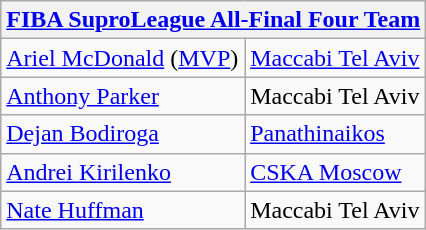<table | class="wikitable">
<tr>
<th colspan="2"><a href='#'>FIBA SuproLeague All-Final Four Team</a></th>
</tr>
<tr>
<td> <a href='#'>Ariel McDonald</a> (<a href='#'>MVP</a>)</td>
<td> <a href='#'>Maccabi Tel Aviv</a></td>
</tr>
<tr>
<td> <a href='#'>Anthony Parker</a></td>
<td> Maccabi Tel Aviv</td>
</tr>
<tr>
<td> <a href='#'>Dejan Bodiroga</a></td>
<td> <a href='#'>Panathinaikos</a></td>
</tr>
<tr>
<td> <a href='#'>Andrei Kirilenko</a></td>
<td> <a href='#'>CSKA Moscow</a></td>
</tr>
<tr>
<td> <a href='#'>Nate Huffman</a></td>
<td> Maccabi Tel Aviv</td>
</tr>
</table>
